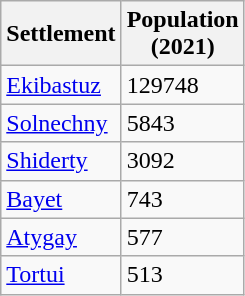<table class="wikitable">
<tr>
<th>Settlement</th>
<th>Population <br>(2021)</th>
</tr>
<tr>
<td><a href='#'>Ekibastuz</a></td>
<td>129748</td>
</tr>
<tr>
<td><a href='#'>Solnechny</a></td>
<td>5843</td>
</tr>
<tr>
<td><a href='#'>Shiderty</a></td>
<td>3092</td>
</tr>
<tr>
<td><a href='#'>Bayet</a></td>
<td>743</td>
</tr>
<tr>
<td><a href='#'>Atygay</a></td>
<td>577</td>
</tr>
<tr>
<td><a href='#'>Tortui</a></td>
<td>513</td>
</tr>
</table>
